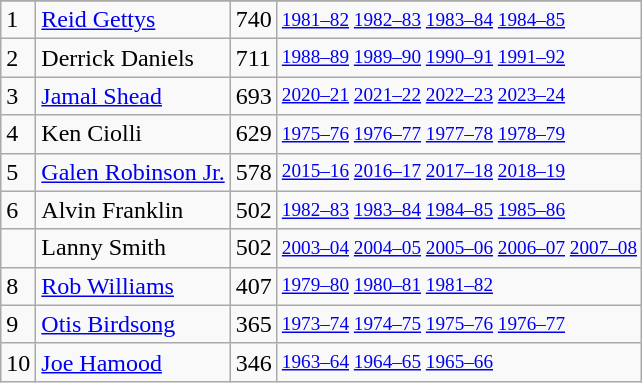<table class="wikitable">
<tr>
</tr>
<tr>
<td>1</td>
<td><a href='#'>Reid Gettys</a></td>
<td>740</td>
<td style="font-size:80%;"><a href='#'>1981–82</a> <a href='#'>1982–83</a> <a href='#'>1983–84</a> <a href='#'>1984–85</a></td>
</tr>
<tr>
<td>2</td>
<td>Derrick Daniels</td>
<td>711</td>
<td style="font-size:80%;"><a href='#'>1988–89</a> <a href='#'>1989–90</a> <a href='#'>1990–91</a> <a href='#'>1991–92</a></td>
</tr>
<tr>
<td>3</td>
<td><a href='#'>Jamal Shead</a></td>
<td>693</td>
<td style="font-size:80%;"><a href='#'>2020–21</a> <a href='#'>2021–22</a> <a href='#'>2022–23</a> <a href='#'>2023–24</a></td>
</tr>
<tr>
<td>4</td>
<td>Ken Ciolli</td>
<td>629</td>
<td style="font-size:80%;"><a href='#'>1975–76</a> <a href='#'>1976–77</a> <a href='#'>1977–78</a> <a href='#'>1978–79</a></td>
</tr>
<tr>
<td>5</td>
<td><a href='#'>Galen Robinson Jr.</a></td>
<td>578</td>
<td style="font-size:80%;"><a href='#'>2015–16</a> <a href='#'>2016–17</a> <a href='#'>2017–18</a> <a href='#'>2018–19</a></td>
</tr>
<tr>
<td>6</td>
<td>Alvin Franklin</td>
<td>502</td>
<td style="font-size:80%;"><a href='#'>1982–83</a> <a href='#'>1983–84</a> <a href='#'>1984–85</a> <a href='#'>1985–86</a></td>
</tr>
<tr>
<td></td>
<td>Lanny Smith</td>
<td>502</td>
<td style="font-size:80%;"><a href='#'>2003–04</a> <a href='#'>2004–05</a> <a href='#'>2005–06</a> <a href='#'>2006–07</a> <a href='#'>2007–08</a></td>
</tr>
<tr>
<td>8</td>
<td><a href='#'>Rob Williams</a></td>
<td>407</td>
<td style="font-size:80%;"><a href='#'>1979–80</a> <a href='#'>1980–81</a> <a href='#'>1981–82</a></td>
</tr>
<tr>
<td>9</td>
<td><a href='#'>Otis Birdsong</a></td>
<td>365</td>
<td style="font-size:80%;"><a href='#'>1973–74</a> <a href='#'>1974–75</a> <a href='#'>1975–76</a> <a href='#'>1976–77</a></td>
</tr>
<tr>
<td>10</td>
<td><a href='#'>Joe Hamood</a></td>
<td>346</td>
<td style="font-size:80%;"><a href='#'>1963–64</a> <a href='#'>1964–65</a> <a href='#'>1965–66</a></td>
</tr>
</table>
